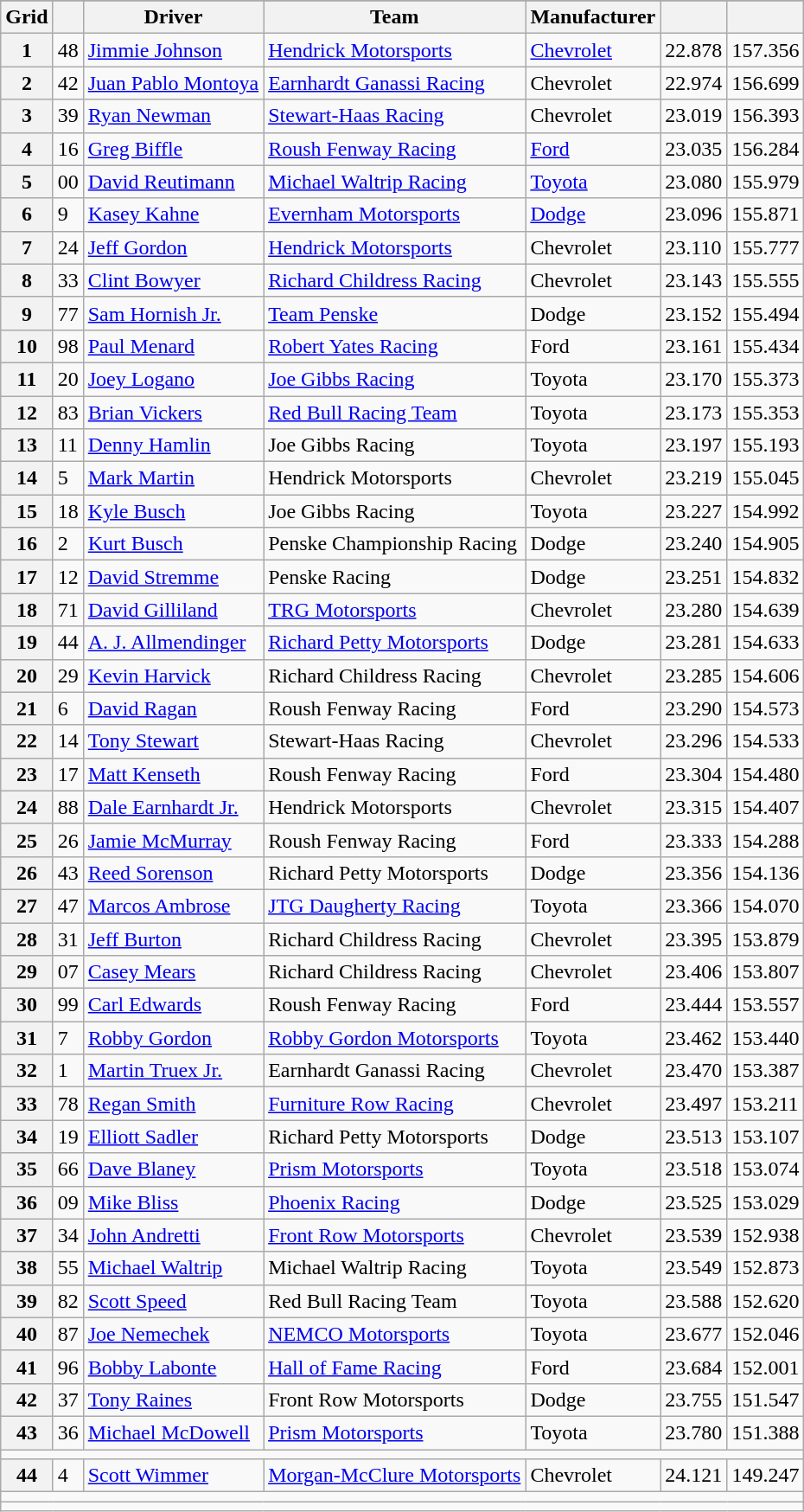<table class="wikitable">
<tr>
</tr>
<tr>
<th scope="col">Grid</th>
<th scope="col"></th>
<th scope="col">Driver</th>
<th scope="col">Team</th>
<th scope="col">Manufacturer</th>
<th scope="col"></th>
<th scope="col"></th>
</tr>
<tr>
<th scope="row">1</th>
<td>48</td>
<td><a href='#'>Jimmie Johnson</a></td>
<td><a href='#'>Hendrick Motorsports</a></td>
<td><a href='#'>Chevrolet</a></td>
<td>22.878</td>
<td>157.356</td>
</tr>
<tr>
<th scope="row">2</th>
<td>42</td>
<td><a href='#'>Juan Pablo Montoya</a></td>
<td><a href='#'>Earnhardt Ganassi Racing</a></td>
<td>Chevrolet</td>
<td>22.974</td>
<td>156.699</td>
</tr>
<tr>
<th scope="row">3</th>
<td>39</td>
<td><a href='#'>Ryan Newman</a></td>
<td><a href='#'>Stewart-Haas Racing</a></td>
<td>Chevrolet</td>
<td>23.019</td>
<td>156.393</td>
</tr>
<tr>
<th scope="row">4</th>
<td>16</td>
<td><a href='#'>Greg Biffle</a></td>
<td><a href='#'>Roush Fenway Racing</a></td>
<td><a href='#'>Ford</a></td>
<td>23.035</td>
<td>156.284</td>
</tr>
<tr>
<th scope="row">5</th>
<td>00</td>
<td><a href='#'>David Reutimann</a></td>
<td><a href='#'>Michael Waltrip Racing</a></td>
<td><a href='#'>Toyota</a></td>
<td>23.080</td>
<td>155.979</td>
</tr>
<tr>
<th scope="row">6</th>
<td>9</td>
<td><a href='#'>Kasey Kahne</a></td>
<td><a href='#'>Evernham Motorsports</a></td>
<td><a href='#'>Dodge</a></td>
<td>23.096</td>
<td>155.871</td>
</tr>
<tr>
<th scope="row">7</th>
<td>24</td>
<td><a href='#'>Jeff Gordon</a></td>
<td><a href='#'>Hendrick Motorsports</a></td>
<td>Chevrolet</td>
<td>23.110</td>
<td>155.777</td>
</tr>
<tr>
<th scope="row">8</th>
<td>33</td>
<td><a href='#'>Clint Bowyer</a></td>
<td><a href='#'>Richard Childress Racing</a></td>
<td>Chevrolet</td>
<td>23.143</td>
<td>155.555</td>
</tr>
<tr>
<th scope="row">9</th>
<td>77</td>
<td><a href='#'>Sam Hornish Jr.</a></td>
<td><a href='#'>Team Penske</a></td>
<td>Dodge</td>
<td>23.152</td>
<td>155.494</td>
</tr>
<tr>
<th scope="row">10</th>
<td>98</td>
<td><a href='#'>Paul Menard</a></td>
<td><a href='#'>Robert Yates Racing</a></td>
<td>Ford</td>
<td>23.161</td>
<td>155.434</td>
</tr>
<tr>
<th scope="row">11</th>
<td>20</td>
<td><a href='#'>Joey Logano</a></td>
<td><a href='#'>Joe Gibbs Racing</a></td>
<td>Toyota</td>
<td>23.170</td>
<td>155.373</td>
</tr>
<tr>
<th scope="row">12</th>
<td>83</td>
<td><a href='#'>Brian Vickers</a></td>
<td><a href='#'>Red Bull Racing Team</a></td>
<td>Toyota</td>
<td>23.173</td>
<td>155.353</td>
</tr>
<tr>
<th scope="row">13</th>
<td>11</td>
<td><a href='#'>Denny Hamlin</a></td>
<td>Joe Gibbs Racing</td>
<td>Toyota</td>
<td>23.197</td>
<td>155.193</td>
</tr>
<tr>
<th scope="row">14</th>
<td>5</td>
<td><a href='#'>Mark Martin</a></td>
<td>Hendrick Motorsports</td>
<td>Chevrolet</td>
<td>23.219</td>
<td>155.045</td>
</tr>
<tr>
<th scope="row">15</th>
<td>18</td>
<td><a href='#'>Kyle Busch</a></td>
<td>Joe Gibbs Racing</td>
<td>Toyota</td>
<td>23.227</td>
<td>154.992</td>
</tr>
<tr>
<th scope="row">16</th>
<td>2</td>
<td><a href='#'>Kurt Busch</a></td>
<td>Penske Championship Racing</td>
<td>Dodge</td>
<td>23.240</td>
<td>154.905</td>
</tr>
<tr>
<th scope="row">17</th>
<td>12</td>
<td><a href='#'>David Stremme</a></td>
<td>Penske Racing</td>
<td>Dodge</td>
<td>23.251</td>
<td>154.832</td>
</tr>
<tr>
<th scope="row">18</th>
<td>71</td>
<td><a href='#'>David Gilliland</a></td>
<td><a href='#'>TRG Motorsports</a></td>
<td>Chevrolet</td>
<td>23.280</td>
<td>154.639</td>
</tr>
<tr>
<th scope="row">19</th>
<td>44</td>
<td><a href='#'>A. J. Allmendinger</a></td>
<td><a href='#'>Richard Petty Motorsports</a></td>
<td>Dodge</td>
<td>23.281</td>
<td>154.633</td>
</tr>
<tr>
<th scope="row">20</th>
<td>29</td>
<td><a href='#'>Kevin Harvick</a></td>
<td>Richard Childress Racing</td>
<td>Chevrolet</td>
<td>23.285</td>
<td>154.606</td>
</tr>
<tr>
<th scope="row">21</th>
<td>6</td>
<td><a href='#'>David Ragan</a></td>
<td>Roush Fenway Racing</td>
<td>Ford</td>
<td>23.290</td>
<td>154.573</td>
</tr>
<tr>
<th scope="row">22</th>
<td>14</td>
<td><a href='#'>Tony Stewart</a></td>
<td>Stewart-Haas Racing</td>
<td>Chevrolet</td>
<td>23.296</td>
<td>154.533</td>
</tr>
<tr>
<th scope="row">23</th>
<td>17</td>
<td><a href='#'>Matt Kenseth</a></td>
<td>Roush Fenway Racing</td>
<td>Ford</td>
<td>23.304</td>
<td>154.480</td>
</tr>
<tr>
<th scope="row">24</th>
<td>88</td>
<td><a href='#'>Dale Earnhardt Jr.</a></td>
<td>Hendrick Motorsports</td>
<td>Chevrolet</td>
<td>23.315</td>
<td>154.407</td>
</tr>
<tr>
<th scope="row">25</th>
<td>26</td>
<td><a href='#'>Jamie McMurray</a></td>
<td>Roush Fenway Racing</td>
<td>Ford</td>
<td>23.333</td>
<td>154.288</td>
</tr>
<tr>
<th scope="row">26</th>
<td>43</td>
<td><a href='#'>Reed Sorenson</a></td>
<td>Richard Petty Motorsports</td>
<td>Dodge</td>
<td>23.356</td>
<td>154.136</td>
</tr>
<tr>
<th scope="row">27</th>
<td>47</td>
<td><a href='#'>Marcos Ambrose</a></td>
<td><a href='#'>JTG Daugherty Racing</a></td>
<td>Toyota</td>
<td>23.366</td>
<td>154.070</td>
</tr>
<tr>
<th scope="row">28</th>
<td>31</td>
<td><a href='#'>Jeff Burton</a></td>
<td>Richard Childress Racing</td>
<td>Chevrolet</td>
<td>23.395</td>
<td>153.879</td>
</tr>
<tr>
<th scope="row">29</th>
<td>07</td>
<td><a href='#'>Casey Mears</a></td>
<td>Richard Childress Racing</td>
<td>Chevrolet</td>
<td>23.406</td>
<td>153.807</td>
</tr>
<tr>
<th scope="row">30</th>
<td>99</td>
<td><a href='#'>Carl Edwards</a></td>
<td>Roush Fenway Racing</td>
<td>Ford</td>
<td>23.444</td>
<td>153.557</td>
</tr>
<tr>
<th scope="row">31</th>
<td>7</td>
<td><a href='#'>Robby Gordon</a></td>
<td><a href='#'>Robby Gordon Motorsports</a></td>
<td>Toyota</td>
<td>23.462</td>
<td>153.440</td>
</tr>
<tr>
<th scope="row">32</th>
<td>1</td>
<td><a href='#'>Martin Truex Jr.</a></td>
<td>Earnhardt Ganassi Racing</td>
<td>Chevrolet</td>
<td>23.470</td>
<td>153.387</td>
</tr>
<tr>
<th scope="row">33</th>
<td>78</td>
<td><a href='#'>Regan Smith</a></td>
<td><a href='#'>Furniture Row Racing</a></td>
<td>Chevrolet</td>
<td>23.497</td>
<td>153.211</td>
</tr>
<tr>
<th scope="row">34</th>
<td>19</td>
<td><a href='#'>Elliott Sadler</a></td>
<td>Richard Petty Motorsports</td>
<td>Dodge</td>
<td>23.513</td>
<td>153.107</td>
</tr>
<tr>
<th scope="row">35</th>
<td>66</td>
<td><a href='#'>Dave Blaney</a></td>
<td><a href='#'>Prism Motorsports</a></td>
<td>Toyota</td>
<td>23.518</td>
<td>153.074</td>
</tr>
<tr>
<th scope="row">36</th>
<td>09</td>
<td><a href='#'>Mike Bliss</a></td>
<td><a href='#'>Phoenix Racing</a></td>
<td>Dodge</td>
<td>23.525</td>
<td>153.029</td>
</tr>
<tr>
<th scope="row">37</th>
<td>34</td>
<td><a href='#'>John Andretti</a></td>
<td><a href='#'>Front Row Motorsports</a></td>
<td>Chevrolet</td>
<td>23.539</td>
<td>152.938</td>
</tr>
<tr>
<th scope="row">38</th>
<td>55</td>
<td><a href='#'>Michael Waltrip</a></td>
<td>Michael Waltrip Racing</td>
<td>Toyota</td>
<td>23.549</td>
<td>152.873</td>
</tr>
<tr>
<th scope="row">39</th>
<td>82</td>
<td><a href='#'>Scott Speed</a></td>
<td>Red Bull Racing Team</td>
<td>Toyota</td>
<td>23.588</td>
<td>152.620</td>
</tr>
<tr>
<th scope="row">40</th>
<td>87</td>
<td><a href='#'>Joe Nemechek</a></td>
<td><a href='#'>NEMCO Motorsports</a></td>
<td>Toyota</td>
<td>23.677</td>
<td>152.046</td>
</tr>
<tr>
<th scope="row">41</th>
<td>96</td>
<td><a href='#'>Bobby Labonte</a></td>
<td><a href='#'>Hall of Fame Racing</a></td>
<td>Ford</td>
<td>23.684</td>
<td>152.001</td>
</tr>
<tr>
<th scope="row">42</th>
<td>37</td>
<td><a href='#'>Tony Raines</a></td>
<td>Front Row Motorsports</td>
<td>Dodge</td>
<td>23.755</td>
<td>151.547</td>
</tr>
<tr>
<th scope="row">43</th>
<td>36</td>
<td><a href='#'>Michael McDowell</a></td>
<td><a href='#'>Prism Motorsports</a></td>
<td>Toyota</td>
<td>23.780</td>
<td>151.388</td>
</tr>
<tr>
<td colspan="8"></td>
</tr>
<tr>
<th scope="row">44</th>
<td>4</td>
<td><a href='#'>Scott Wimmer</a></td>
<td><a href='#'>Morgan-McClure Motorsports</a></td>
<td>Chevrolet</td>
<td>24.121</td>
<td>149.247</td>
</tr>
<tr>
<td colspan="8"></td>
</tr>
<tr>
<td colspan="7"></td>
</tr>
</table>
